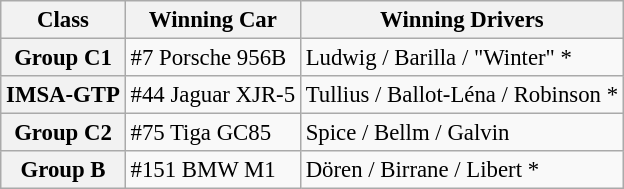<table class="wikitable" style="font-size: 95%">
<tr>
<th>Class</th>
<th>Winning Car</th>
<th>Winning Drivers</th>
</tr>
<tr>
<th>Group C1</th>
<td>#7 Porsche 956B</td>
<td>Ludwig / Barilla / "Winter" *</td>
</tr>
<tr>
<th>IMSA-GTP</th>
<td>#44 Jaguar XJR-5</td>
<td>Tullius / Ballot-Léna / Robinson *</td>
</tr>
<tr>
<th>Group C2</th>
<td>#75 Tiga GC85</td>
<td>Spice / Bellm / Galvin</td>
</tr>
<tr>
<th>Group B</th>
<td>#151 BMW M1</td>
<td>Dören / Birrane / Libert *</td>
</tr>
</table>
